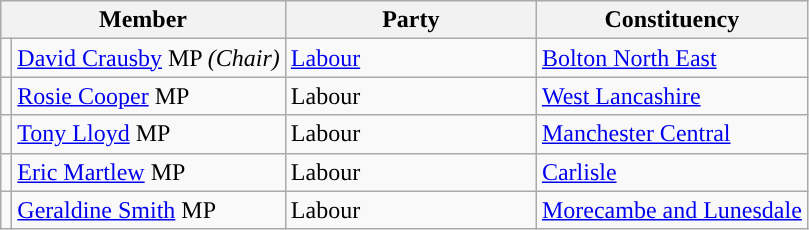<table class="wikitable">
<tr>
<th width="160px" colspan="2">Member</th>
<th width="160px" colspan="1">Party</th>
<th width="160px" colspan="2">Constituency</th>
</tr>
<tr>
<td style="color:inherit;background:"></td>
<td><a href='#'>David Crausby</a> MP <em>(Chair)</em></td>
<td><a href='#'>Labour</a></td>
<td><a href='#'>Bolton North East</a></td>
</tr>
<tr>
<td style="color:inherit;background:"></td>
<td><a href='#'>Rosie Cooper</a> MP</td>
<td>Labour</td>
<td><a href='#'>West Lancashire</a></td>
</tr>
<tr>
<td style="color:inherit;background:"></td>
<td><a href='#'>Tony Lloyd</a> MP</td>
<td>Labour</td>
<td><a href='#'>Manchester Central</a></td>
</tr>
<tr>
<td style="color:inherit;background:"></td>
<td><a href='#'>Eric Martlew</a> MP</td>
<td>Labour</td>
<td><a href='#'>Carlisle</a></td>
</tr>
<tr>
<td style="color:inherit;background:"></td>
<td><a href='#'>Geraldine Smith</a> MP</td>
<td>Labour</td>
<td><a href='#'>Morecambe and Lunesdale</a></td>
</tr>
</table>
